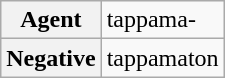<table border="1" class="wikitable">
<tr>
<th>Agent</th>
<td>tappama-</td>
</tr>
<tr>
<th>Negative</th>
<td>tappamaton</td>
</tr>
</table>
